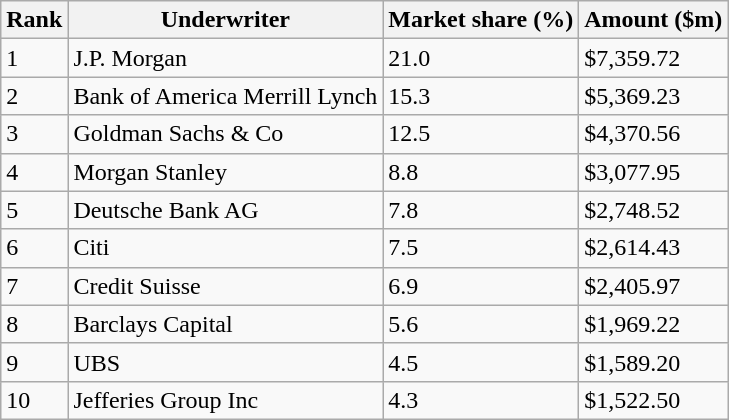<table class="wikitable">
<tr>
<th>Rank</th>
<th>Underwriter</th>
<th>Market share (%)</th>
<th>Amount ($m)</th>
</tr>
<tr>
<td>1</td>
<td>J.P. Morgan</td>
<td>21.0</td>
<td>$7,359.72</td>
</tr>
<tr>
<td>2</td>
<td>Bank of America Merrill Lynch</td>
<td>15.3</td>
<td>$5,369.23</td>
</tr>
<tr>
<td>3</td>
<td>Goldman Sachs & Co</td>
<td>12.5</td>
<td>$4,370.56</td>
</tr>
<tr>
<td>4</td>
<td>Morgan Stanley</td>
<td>8.8</td>
<td>$3,077.95</td>
</tr>
<tr>
<td>5</td>
<td>Deutsche Bank AG</td>
<td>7.8</td>
<td>$2,748.52</td>
</tr>
<tr>
<td>6</td>
<td>Citi</td>
<td>7.5</td>
<td>$2,614.43</td>
</tr>
<tr>
<td>7</td>
<td>Credit Suisse</td>
<td>6.9</td>
<td>$2,405.97</td>
</tr>
<tr>
<td>8</td>
<td>Barclays Capital</td>
<td>5.6</td>
<td>$1,969.22</td>
</tr>
<tr>
<td>9</td>
<td>UBS</td>
<td>4.5</td>
<td>$1,589.20</td>
</tr>
<tr>
<td>10</td>
<td>Jefferies Group Inc</td>
<td>4.3</td>
<td>$1,522.50</td>
</tr>
</table>
